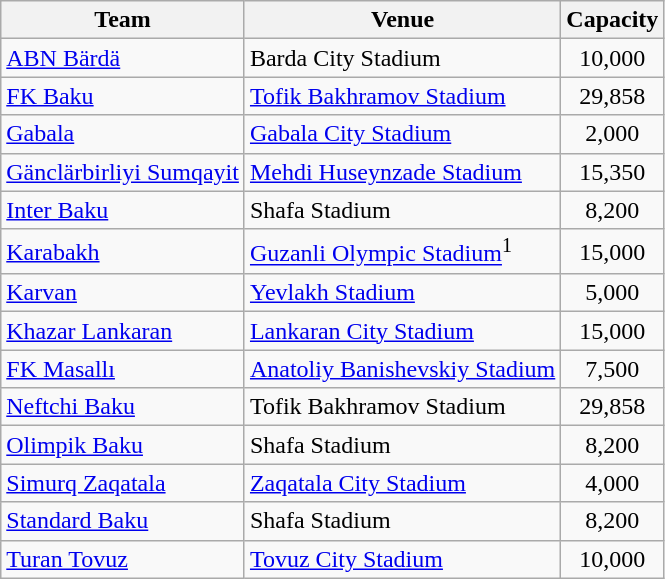<table class="wikitable sortable">
<tr>
<th>Team</th>
<th>Venue</th>
<th>Capacity</th>
</tr>
<tr>
<td><a href='#'>ABN Bärdä</a></td>
<td>Barda City Stadium</td>
<td align="center">10,000</td>
</tr>
<tr>
<td><a href='#'>FK Baku</a></td>
<td><a href='#'>Tofik Bakhramov Stadium</a></td>
<td align="center">29,858</td>
</tr>
<tr>
<td><a href='#'>Gabala</a></td>
<td><a href='#'>Gabala City Stadium</a></td>
<td align="center">2,000</td>
</tr>
<tr>
<td><a href='#'>Gänclärbirliyi Sumqayit</a></td>
<td><a href='#'>Mehdi Huseynzade Stadium</a></td>
<td align="center">15,350</td>
</tr>
<tr>
<td><a href='#'>Inter Baku</a></td>
<td>Shafa Stadium</td>
<td align="center">8,200</td>
</tr>
<tr>
<td><a href='#'>Karabakh</a></td>
<td><a href='#'>Guzanli Olympic Stadium</a><sup>1</sup></td>
<td align="center">15,000</td>
</tr>
<tr>
<td><a href='#'>Karvan</a></td>
<td><a href='#'>Yevlakh Stadium</a></td>
<td align="center">5,000</td>
</tr>
<tr>
<td><a href='#'>Khazar Lankaran</a></td>
<td><a href='#'>Lankaran City Stadium</a></td>
<td align="center">15,000</td>
</tr>
<tr>
<td><a href='#'>FK Masallı</a></td>
<td><a href='#'>Anatoliy Banishevskiy Stadium</a></td>
<td align="center">7,500</td>
</tr>
<tr>
<td><a href='#'>Neftchi Baku</a></td>
<td>Tofik Bakhramov Stadium</td>
<td align="center">29,858</td>
</tr>
<tr>
<td><a href='#'>Olimpik Baku</a></td>
<td>Shafa Stadium</td>
<td align="center">8,200</td>
</tr>
<tr>
<td><a href='#'>Simurq Zaqatala</a></td>
<td><a href='#'>Zaqatala City Stadium</a></td>
<td align="center">4,000</td>
</tr>
<tr>
<td><a href='#'>Standard Baku</a></td>
<td>Shafa Stadium</td>
<td align="center">8,200</td>
</tr>
<tr>
<td><a href='#'>Turan Tovuz</a></td>
<td><a href='#'>Tovuz City Stadium</a></td>
<td align="center">10,000</td>
</tr>
</table>
